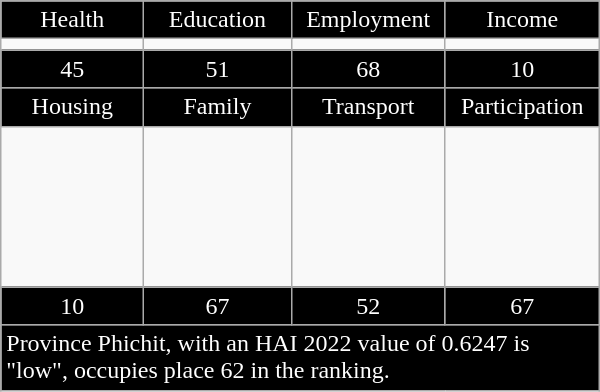<table class="wikitable floatright" style="width:400px;">
<tr>
<td style="text-align:center; width:100px; background:black; color:white;">Health</td>
<td style="text-align:center; width:100px; background:black; color:white;">Education</td>
<td style="text-align:center; width:100px; background:black; color:white;">Employment</td>
<td style="text-align:center; width:100px; background:black; color:white;">Income</td>
</tr>
<tr>
<td></td>
<td></td>
<td></td>
<td></td>
</tr>
<tr>
<td style="text-align:center; background:black; color:white;">45</td>
<td style="text-align:center; background:black; color:white;">51</td>
<td style="text-align:center; background:black; color:white;">68</td>
<td style="text-align:center; background:black; color:white;">10</td>
</tr>
<tr>
<td style="text-align:center; background:black; color:white;">Housing</td>
<td style="text-align:center; background:black; color:white;">Family</td>
<td style="text-align:center; background:black; color:white;">Transport</td>
<td style="text-align:center; background:black; color:white;">Participation</td>
</tr>
<tr>
<td style="height:100px;"></td>
<td></td>
<td></td>
<td></td>
</tr>
<tr>
<td style="text-align:center; background:black; color:white;">10</td>
<td style="text-align:center; background:black; color:white;">67</td>
<td style="text-align:center; background:black; color:white;">52</td>
<td style="text-align:center; background:black; color:white;">67</td>
</tr>
<tr>
<td colspan="4"; style="background:black; color:white;">Province Phichit, with an HAI 2022 value of 0.6247 is "low", occupies place 62 in the ranking.</td>
</tr>
</table>
